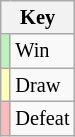<table class="wikitable" style="font-size: 85%">
<tr>
<th colspan=2>Key</th>
</tr>
<tr>
<td bgcolor=#BBF3BB></td>
<td>Win</td>
</tr>
<tr>
<td bgcolor=#FFFFBB></td>
<td>Draw</td>
</tr>
<tr>
<td bgcolor=#FFBBBB></td>
<td>Defeat</td>
</tr>
</table>
